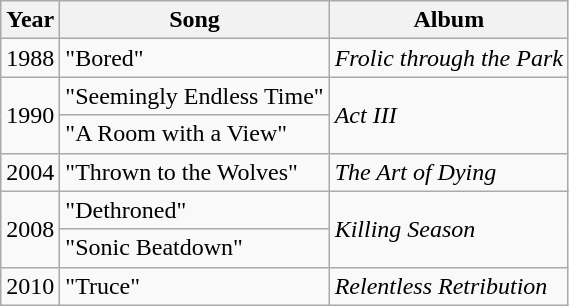<table class="wikitable">
<tr>
<th>Year</th>
<th>Song</th>
<th>Album</th>
</tr>
<tr>
<td>1988</td>
<td>"Bored"</td>
<td><em>Frolic through the Park</em></td>
</tr>
<tr>
<td rowspan="2">1990</td>
<td>"Seemingly Endless Time"</td>
<td rowspan="2"><em>Act III</em></td>
</tr>
<tr>
<td>"A Room with a View"</td>
</tr>
<tr>
<td>2004</td>
<td>"Thrown to the Wolves"</td>
<td><em>The Art of Dying</em></td>
</tr>
<tr>
<td rowspan="2">2008</td>
<td>"Dethroned"</td>
<td rowspan="2"><em>Killing Season</em></td>
</tr>
<tr>
<td>"Sonic Beatdown"</td>
</tr>
<tr>
<td>2010</td>
<td>"Truce"</td>
<td><em>Relentless Retribution</em></td>
</tr>
</table>
